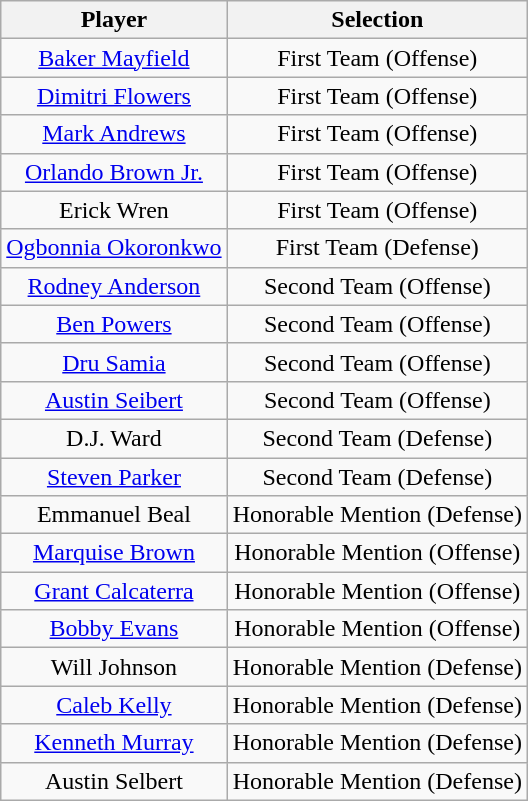<table class="wikitable sortable sortable" style="text-align: center">
<tr align=center>
<th style=>Player</th>
<th style=>Selection</th>
</tr>
<tr>
<td><a href='#'>Baker Mayfield</a></td>
<td>First Team (Offense)</td>
</tr>
<tr>
<td><a href='#'>Dimitri Flowers</a></td>
<td>First Team (Offense)</td>
</tr>
<tr>
<td><a href='#'>Mark Andrews</a></td>
<td>First Team (Offense)</td>
</tr>
<tr>
<td><a href='#'>Orlando Brown Jr.</a></td>
<td>First Team (Offense)</td>
</tr>
<tr>
<td>Erick Wren</td>
<td>First Team (Offense)</td>
</tr>
<tr>
<td><a href='#'>Ogbonnia Okoronkwo</a></td>
<td>First Team (Defense)</td>
</tr>
<tr>
<td><a href='#'>Rodney Anderson</a></td>
<td>Second Team (Offense)</td>
</tr>
<tr>
<td><a href='#'>Ben Powers</a></td>
<td>Second Team (Offense)</td>
</tr>
<tr>
<td><a href='#'>Dru Samia</a></td>
<td>Second Team (Offense)</td>
</tr>
<tr>
<td><a href='#'>Austin Seibert</a></td>
<td>Second Team (Offense)</td>
</tr>
<tr>
<td>D.J. Ward</td>
<td>Second Team (Defense)</td>
</tr>
<tr>
<td><a href='#'>Steven Parker</a></td>
<td>Second Team (Defense)</td>
</tr>
<tr>
<td>Emmanuel Beal</td>
<td>Honorable Mention (Defense)</td>
</tr>
<tr>
<td><a href='#'>Marquise Brown</a></td>
<td>Honorable Mention (Offense)</td>
</tr>
<tr>
<td><a href='#'>Grant Calcaterra</a></td>
<td>Honorable Mention (Offense)</td>
</tr>
<tr>
<td><a href='#'>Bobby Evans</a></td>
<td>Honorable Mention (Offense)</td>
</tr>
<tr>
<td>Will Johnson</td>
<td>Honorable Mention (Defense)</td>
</tr>
<tr>
<td><a href='#'>Caleb Kelly</a></td>
<td>Honorable Mention (Defense)</td>
</tr>
<tr>
<td><a href='#'>Kenneth Murray</a></td>
<td>Honorable Mention (Defense)</td>
</tr>
<tr>
<td>Austin Selbert</td>
<td>Honorable Mention (Defense)</td>
</tr>
</table>
